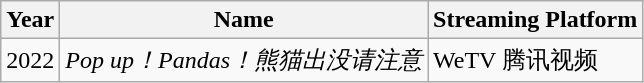<table class="wikitable">
<tr>
<th>Year</th>
<th>Name</th>
<th>Streaming Platform</th>
</tr>
<tr>
<td>2022</td>
<td><em>Pop up！Pandas！熊猫出没请注意</em></td>
<td>WeTV 腾讯视频</td>
</tr>
</table>
